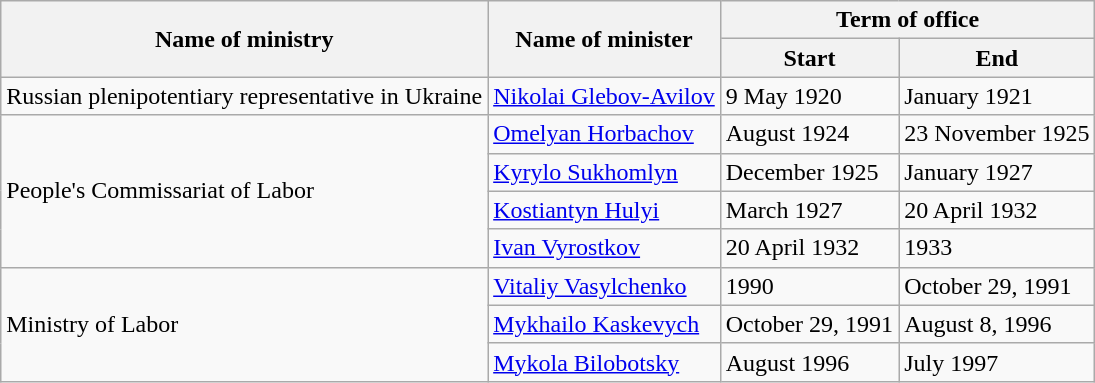<table class="wikitable">
<tr>
<th rowspan="2">Name of ministry</th>
<th rowspan="2">Name of minister</th>
<th colspan="2">Term of office</th>
</tr>
<tr>
<th>Start</th>
<th>End</th>
</tr>
<tr>
<td rowspan="1">Russian plenipotentiary representative in Ukraine</td>
<td><a href='#'>Nikolai Glebov-Avilov</a></td>
<td>9 May 1920</td>
<td>January 1921</td>
</tr>
<tr>
<td rowspan="4">People's Commissariat of Labor</td>
<td><a href='#'>Omelyan Horbachov</a></td>
<td>August 1924</td>
<td>23 November 1925</td>
</tr>
<tr>
<td><a href='#'>Kyrylo Sukhomlyn</a></td>
<td>December 1925</td>
<td>January 1927</td>
</tr>
<tr>
<td><a href='#'>Kostiantyn Hulyi</a></td>
<td>March 1927</td>
<td>20 April 1932</td>
</tr>
<tr>
<td><a href='#'>Ivan Vyrostkov</a></td>
<td>20 April 1932</td>
<td>1933</td>
</tr>
<tr>
<td rowspan="3">Ministry of Labor</td>
<td><a href='#'>Vitaliy Vasylchenko</a></td>
<td>1990</td>
<td>October 29, 1991</td>
</tr>
<tr>
<td><a href='#'>Mykhailo Kaskevych</a></td>
<td>October 29, 1991</td>
<td>August 8, 1996</td>
</tr>
<tr>
<td><a href='#'>Mykola Bilobotsky</a></td>
<td>August 1996</td>
<td>July 1997</td>
</tr>
</table>
